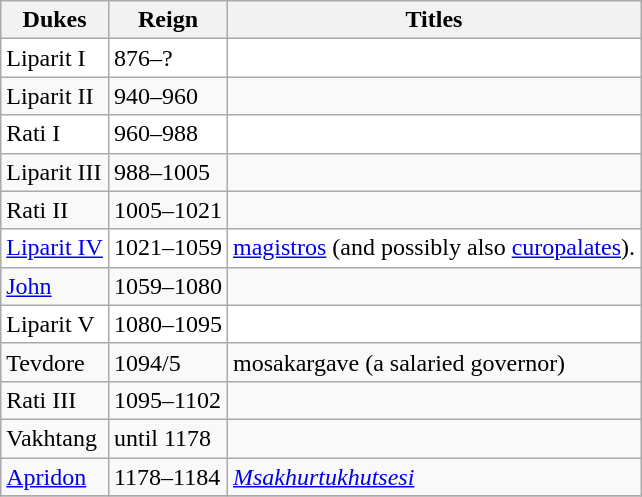<table class="wikitable sortable">
<tr>
<th>Dukes</th>
<th>Reign</th>
<th>Titles</th>
</tr>
<tr style="background:#fff;">
<td>Liparit I</td>
<td>876–?</td>
<td></td>
</tr>
<tr>
<td>Liparit II</td>
<td>940–960</td>
<td></td>
</tr>
<tr style="background:#fff;">
<td>Rati I</td>
<td>960–988</td>
<td></td>
</tr>
<tr>
<td>Liparit III</td>
<td>988–1005</td>
<td></td>
</tr>
<tr>
<td>Rati II</td>
<td>1005–1021</td>
<td></td>
</tr>
<tr style="background:#fff;">
<td><a href='#'>Liparit IV</a></td>
<td>1021–1059</td>
<td><a href='#'>magistros</a> (and possibly also <a href='#'>curopalates</a>).</td>
</tr>
<tr>
<td><a href='#'>John</a></td>
<td>1059–1080</td>
<td></td>
</tr>
<tr style="background:#fff;">
<td>Liparit V</td>
<td>1080–1095</td>
<td></td>
</tr>
<tr>
<td>Tevdore</td>
<td>1094/5</td>
<td>mosakargave (a salaried governor)</td>
</tr>
<tr>
<td>Rati III</td>
<td>1095–1102</td>
<td></td>
</tr>
<tr>
<td>Vakhtang</td>
<td>until 1178</td>
<td></td>
</tr>
<tr>
<td><a href='#'>Apridon</a></td>
<td>1178–1184</td>
<td><em><a href='#'>Msakhurtukhutsesi</a></em></td>
</tr>
<tr style="background:#fff;">
</tr>
</table>
